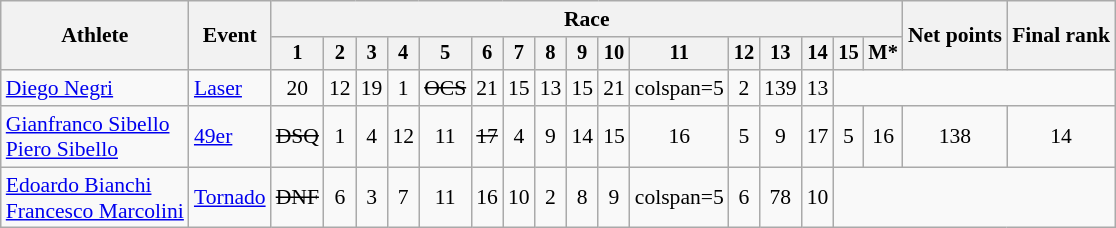<table class="wikitable" style="font-size:90%">
<tr>
<th rowspan=2>Athlete</th>
<th rowspan=2>Event</th>
<th colspan=16>Race</th>
<th rowspan=2>Net points</th>
<th rowspan=2>Final rank</th>
</tr>
<tr style="font-size:95%">
<th>1</th>
<th>2</th>
<th>3</th>
<th>4</th>
<th>5</th>
<th>6</th>
<th>7</th>
<th>8</th>
<th>9</th>
<th>10</th>
<th>11</th>
<th>12</th>
<th>13</th>
<th>14</th>
<th>15</th>
<th>M*</th>
</tr>
<tr align=center>
<td align=left><a href='#'>Diego Negri</a></td>
<td align=left><a href='#'>Laser</a></td>
<td>20</td>
<td>12</td>
<td>19</td>
<td>1</td>
<td><s>OCS</s></td>
<td>21</td>
<td>15</td>
<td>13</td>
<td>15</td>
<td>21</td>
<td>colspan=5 </td>
<td>2</td>
<td>139</td>
<td>13</td>
</tr>
<tr align=center>
<td align=left><a href='#'>Gianfranco Sibello</a><br><a href='#'>Piero Sibello</a></td>
<td align=left><a href='#'>49er</a></td>
<td><s>DSQ</s></td>
<td>1</td>
<td>4</td>
<td>12</td>
<td>11</td>
<td><s>17</s></td>
<td>4</td>
<td>9</td>
<td>14</td>
<td>15</td>
<td>16</td>
<td>5</td>
<td>9</td>
<td>17</td>
<td>5</td>
<td>16</td>
<td>138</td>
<td>14</td>
</tr>
<tr align=center>
<td align=left><a href='#'>Edoardo Bianchi</a><br><a href='#'>Francesco Marcolini</a></td>
<td align=left><a href='#'>Tornado</a></td>
<td><s>DNF</s></td>
<td>6</td>
<td>3</td>
<td>7</td>
<td>11</td>
<td>16</td>
<td>10</td>
<td>2</td>
<td>8</td>
<td>9</td>
<td>colspan=5 </td>
<td>6</td>
<td>78</td>
<td>10</td>
</tr>
</table>
